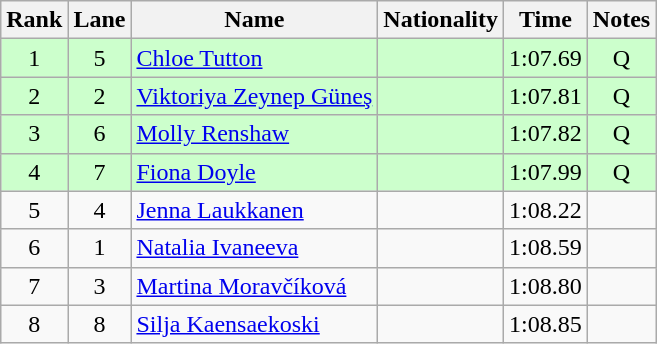<table class="wikitable sortable" style="text-align:center">
<tr>
<th>Rank</th>
<th>Lane</th>
<th>Name</th>
<th>Nationality</th>
<th>Time</th>
<th>Notes</th>
</tr>
<tr bgcolor=ccffcc>
<td>1</td>
<td>5</td>
<td align=left><a href='#'>Chloe Tutton</a></td>
<td align=left></td>
<td>1:07.69</td>
<td>Q</td>
</tr>
<tr bgcolor=ccffcc>
<td>2</td>
<td>2</td>
<td align=left><a href='#'>Viktoriya Zeynep Güneş</a></td>
<td align=left></td>
<td>1:07.81</td>
<td>Q</td>
</tr>
<tr bgcolor=ccffcc>
<td>3</td>
<td>6</td>
<td align=left><a href='#'>Molly Renshaw</a></td>
<td align=left></td>
<td>1:07.82</td>
<td>Q</td>
</tr>
<tr bgcolor=ccffcc>
<td>4</td>
<td>7</td>
<td align=left><a href='#'>Fiona Doyle</a></td>
<td align=left></td>
<td>1:07.99</td>
<td>Q</td>
</tr>
<tr>
<td>5</td>
<td>4</td>
<td align=left><a href='#'>Jenna Laukkanen</a></td>
<td align=left></td>
<td>1:08.22</td>
<td></td>
</tr>
<tr>
<td>6</td>
<td>1</td>
<td align=left><a href='#'>Natalia Ivaneeva</a></td>
<td align=left></td>
<td>1:08.59</td>
<td></td>
</tr>
<tr>
<td>7</td>
<td>3</td>
<td align=left><a href='#'>Martina Moravčíková</a></td>
<td align=left></td>
<td>1:08.80</td>
<td></td>
</tr>
<tr>
<td>8</td>
<td>8</td>
<td align=left><a href='#'>Silja Kaensaekoski</a></td>
<td align=left></td>
<td>1:08.85</td>
<td></td>
</tr>
</table>
